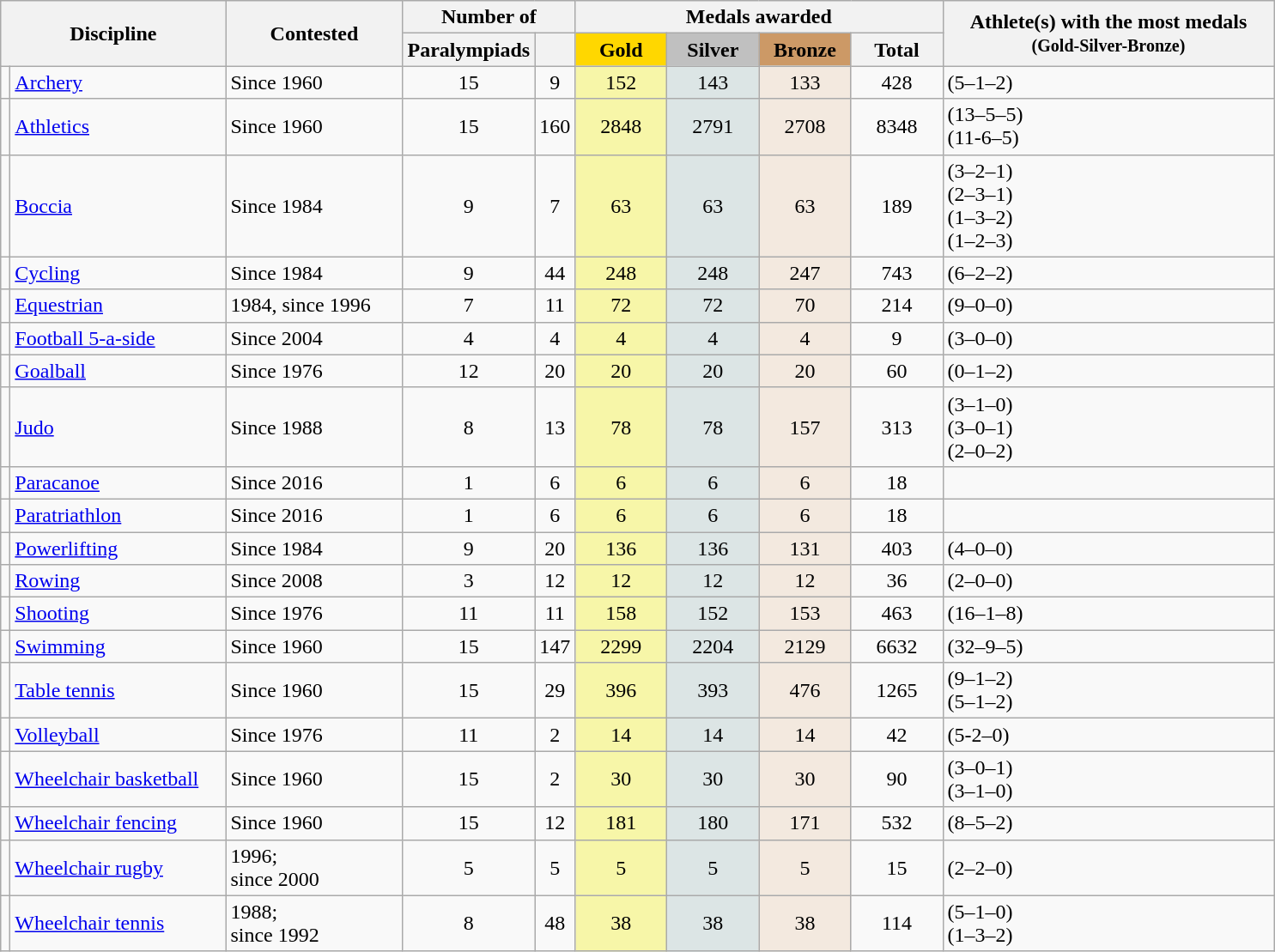<table class="wikitable">
<tr>
<th rowspan=2 colspan=2>Discipline</th>
<th rowspan=2 width=130px>Contested</th>
<th colspan=2>Number of<br></th>
<th colspan=4>Medals awarded</th>
<th rowspan=2 width=250px>Athlete(s) with the most medals <br> <small>(Gold-Silver-Bronze)</small></th>
</tr>
<tr>
<th>Paralympiads</th>
<th></th>
<th style="background:gold; width:4em;">Gold</th>
<th style="background:silver; width:4em;">Silver</th>
<th style="background:#cc9966; width:4em;">Bronze</th>
<th style="width:4em;">Total</th>
</tr>
<tr>
<td></td>
<td width=160px><a href='#'>Archery</a></td>
<td>Since 1960</td>
<td align=center>15</td>
<td align=center>9</td>
<td align=center bgcolor="#F7F6A8">152</td>
<td align=center bgcolor="#DCE5E5">143</td>
<td align=center bgcolor="#F3E9DF">133</td>
<td align=center>428</td>
<td> (5–1–2)</td>
</tr>
<tr>
<td></td>
<td><a href='#'>Athletics</a></td>
<td>Since 1960</td>
<td align=center>15</td>
<td align=center>160</td>
<td align=center bgcolor="#F7F6A8">2848</td>
<td align=center bgcolor="#DCE5E5">2791</td>
<td align=center bgcolor="#F3E9DF">2708</td>
<td align=center>8348</td>
<td> (13–5–5)<br> (11-6–5)</td>
</tr>
<tr>
<td></td>
<td><a href='#'>Boccia</a></td>
<td>Since 1984</td>
<td align=center>9</td>
<td align=center>7</td>
<td align=center bgcolor="#F7F6A8">63</td>
<td align=center bgcolor="#DCE5E5">63</td>
<td align=center bgcolor="#F3E9DF">63</td>
<td align=center>189</td>
<td> (3–2–1)<br> (2–3–1)<br> (1–3–2)<br> (1–2–3)</td>
</tr>
<tr>
<td></td>
<td><a href='#'>Cycling</a></td>
<td>Since 1984</td>
<td align=center>9</td>
<td align=center>44</td>
<td align=center bgcolor="#F7F6A8">248</td>
<td align=center bgcolor="#DCE5E5">248</td>
<td align=center bgcolor="#F3E9DF">247</td>
<td align=center>743</td>
<td> (6–2–2)</td>
</tr>
<tr>
<td></td>
<td><a href='#'>Equestrian</a></td>
<td>1984, since 1996</td>
<td align=center>7</td>
<td align=center>11</td>
<td align=center bgcolor="#F7F6A8">72</td>
<td align=center bgcolor="#DCE5E5">72</td>
<td align=center bgcolor="#F3E9DF">70</td>
<td align=center>214</td>
<td> (9–0–0)</td>
</tr>
<tr>
<td></td>
<td><a href='#'>Football 5-a-side</a></td>
<td>Since 2004</td>
<td align=center>4</td>
<td align=center>4</td>
<td align=center bgcolor="#F7F6A8">4</td>
<td align=center bgcolor="#DCE5E5">4</td>
<td align=center bgcolor="#F3E9DF">4</td>
<td align=center>9</td>
<td> (3–0–0)</td>
</tr>
<tr>
<td></td>
<td><a href='#'>Goalball</a></td>
<td>Since 1976</td>
<td align=center>12</td>
<td align=center>20</td>
<td align=center bgcolor="#F7F6A8">20</td>
<td align=center bgcolor="#DCE5E5">20</td>
<td align=center bgcolor="#F3E9DF">20</td>
<td align=center>60</td>
<td> (0–1–2)</td>
</tr>
<tr>
<td></td>
<td><a href='#'>Judo</a></td>
<td>Since 1988</td>
<td align=center>8</td>
<td align=center>13</td>
<td align=center bgcolor="#F7F6A8">78</td>
<td align=center bgcolor="#DCE5E5">78</td>
<td align=center bgcolor="#F3E9DF">157</td>
<td align=center>313</td>
<td> (3–1–0)<br> (3–0–1)<br> (2–0–2)</td>
</tr>
<tr>
<td></td>
<td><a href='#'>Paracanoe</a></td>
<td>Since 2016</td>
<td align=center>1</td>
<td align=center>6</td>
<td align=center bgcolor="#F7F6A8">6</td>
<td align=center bgcolor="#DCE5E5">6</td>
<td align=center bgcolor="#F3E9DF">6</td>
<td align=center>18</td>
<td></td>
</tr>
<tr>
<td></td>
<td><a href='#'>Paratriathlon</a></td>
<td>Since 2016</td>
<td align=center>1</td>
<td align=center>6</td>
<td align=center bgcolor="#F7F6A8">6</td>
<td align=center bgcolor="#DCE5E5">6</td>
<td align=center bgcolor="#F3E9DF">6</td>
<td align=center>18</td>
<td></td>
</tr>
<tr>
<td></td>
<td><a href='#'>Powerlifting</a></td>
<td>Since 1984</td>
<td align=center>9</td>
<td align=center>20</td>
<td align=center bgcolor="#F7F6A8">136</td>
<td align=center bgcolor="#DCE5E5">136</td>
<td align=center bgcolor="#F3E9DF">131</td>
<td align=center>403</td>
<td> (4–0–0)</td>
</tr>
<tr>
<td></td>
<td><a href='#'>Rowing</a></td>
<td>Since 2008</td>
<td align=center>3</td>
<td align=center>12</td>
<td align=center bgcolor="#F7F6A8">12</td>
<td align=center bgcolor="#DCE5E5">12</td>
<td align=center bgcolor="#F3E9DF">12</td>
<td align=center>36</td>
<td> (2–0–0)</td>
</tr>
<tr>
<td></td>
<td><a href='#'>Shooting</a></td>
<td>Since 1976</td>
<td align=center>11</td>
<td align=center>11</td>
<td align=center bgcolor="#F7F6A8">158</td>
<td align=center bgcolor="#DCE5E5">152</td>
<td align=center bgcolor="#F3E9DF">153</td>
<td align=center>463</td>
<td> (16–1–8)</td>
</tr>
<tr>
<td></td>
<td><a href='#'>Swimming</a></td>
<td>Since 1960</td>
<td align=center>15</td>
<td align=center>147</td>
<td align=center bgcolor="#F7F6A8">2299</td>
<td align=center bgcolor="#DCE5E5">2204</td>
<td align=center bgcolor="#F3E9DF">2129</td>
<td align=center>6632</td>
<td> (32–9–5)</td>
</tr>
<tr>
<td></td>
<td><a href='#'>Table tennis</a></td>
<td>Since 1960</td>
<td align=center>15</td>
<td align=center>29</td>
<td align=center bgcolor="#F7F6A8">396</td>
<td align=center bgcolor="#DCE5E5">393</td>
<td align=center bgcolor="#F3E9DF">476</td>
<td align=center>1265</td>
<td> (9–1–2)<br> (5–1–2)</td>
</tr>
<tr>
<td></td>
<td><a href='#'>Volleyball</a></td>
<td>Since 1976</td>
<td align=center>11</td>
<td align=center>2</td>
<td align=center bgcolor="#F7F6A8">14</td>
<td align=center bgcolor="#DCE5E5">14</td>
<td align=center bgcolor="#F3E9DF">14</td>
<td align=center>42</td>
<td> (5-2–0)</td>
</tr>
<tr>
<td></td>
<td><a href='#'>Wheelchair basketball</a></td>
<td>Since 1960</td>
<td align=center>15</td>
<td align=center>2</td>
<td align=center bgcolor="#F7F6A8">30</td>
<td align=center bgcolor="#DCE5E5">30</td>
<td align=center bgcolor="#F3E9DF">30</td>
<td align=center>90</td>
<td> (3–0–1)<br>  (3–1–0)</td>
</tr>
<tr>
<td></td>
<td><a href='#'>Wheelchair fencing</a></td>
<td>Since 1960</td>
<td align=center>15</td>
<td align=center>12</td>
<td align=center bgcolor="#F7F6A8">181</td>
<td align=center bgcolor="#DCE5E5">180</td>
<td align=center bgcolor="#F3E9DF">171</td>
<td align=center>532</td>
<td> (8–5–2)</td>
</tr>
<tr>
<td></td>
<td><a href='#'>Wheelchair rugby</a></td>
<td>1996;<br>since 2000</td>
<td align=center>5</td>
<td align=center>5</td>
<td align=center bgcolor="#F7F6A8">5</td>
<td align=center bgcolor="#DCE5E5">5</td>
<td align=center bgcolor="#F3E9DF">5</td>
<td align=center>15</td>
<td> (2–2–0)</td>
</tr>
<tr>
<td></td>
<td><a href='#'>Wheelchair tennis</a></td>
<td>1988;<br>since 1992</td>
<td align=center>8</td>
<td align=center>48</td>
<td align=center bgcolor="#F7F6A8">38</td>
<td align=center bgcolor="#DCE5E5">38</td>
<td align=center bgcolor="#F3E9DF">38</td>
<td align=center>114</td>
<td> (5–1–0)<br> (1–3–2)</td>
</tr>
</table>
